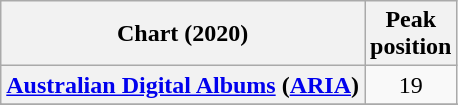<table class="wikitable sortable plainrowheaders" style="text-align:center">
<tr>
<th scope="col">Chart (2020)</th>
<th scope="col">Peak<br>position</th>
</tr>
<tr>
<th scope="row"><a href='#'>Australian Digital Albums</a> (<a href='#'>ARIA</a>)</th>
<td>19</td>
</tr>
<tr>
</tr>
<tr>
</tr>
<tr>
</tr>
<tr>
</tr>
<tr>
</tr>
<tr>
</tr>
<tr>
</tr>
<tr>
</tr>
<tr>
</tr>
<tr>
</tr>
<tr>
</tr>
<tr>
</tr>
<tr>
</tr>
<tr>
</tr>
</table>
